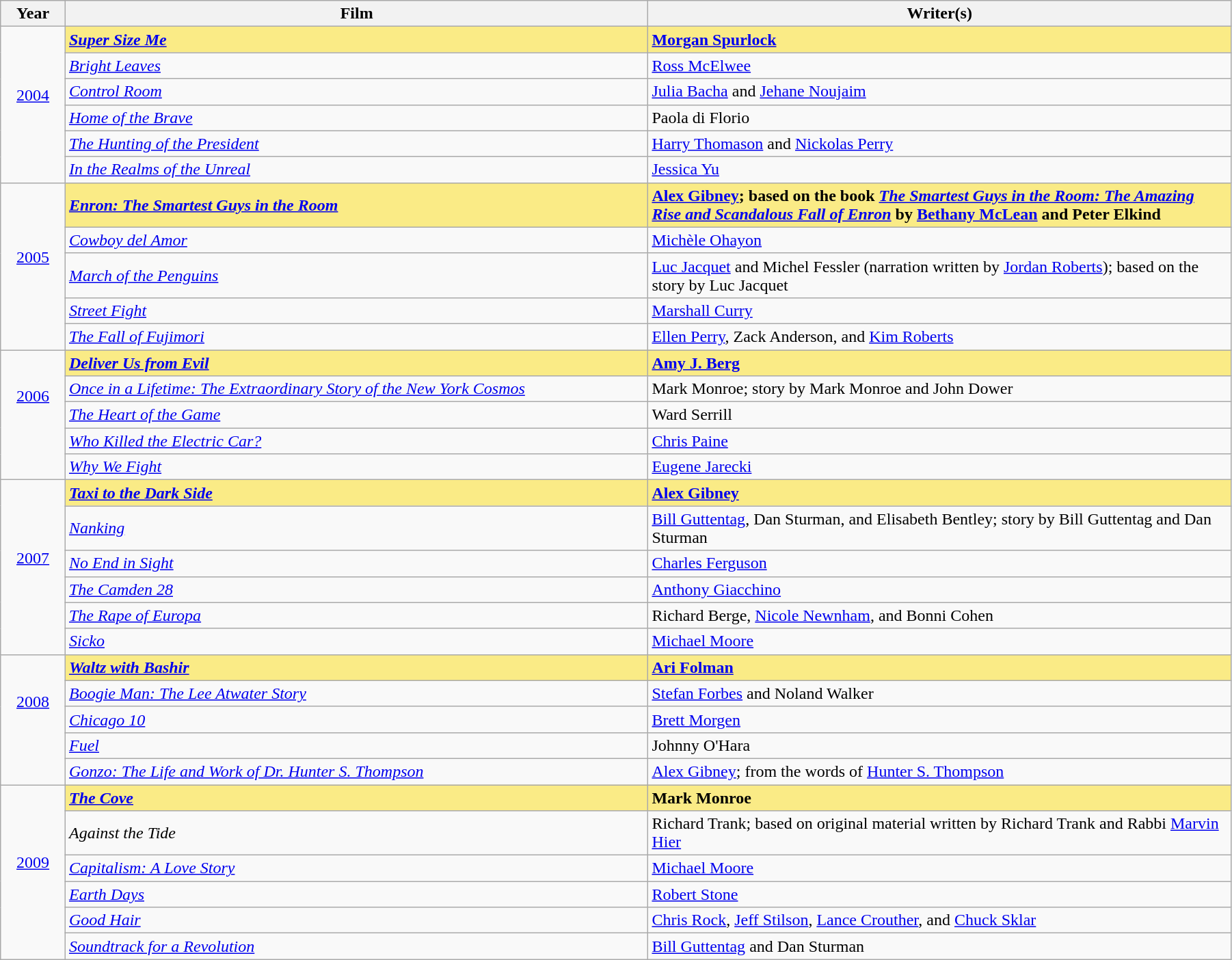<table class="wikitable" width="95%" cellpadding="5">
<tr>
<th width="5%">Year</th>
<th width="45%">Film</th>
<th width="45%">Writer(s)</th>
</tr>
<tr>
<td rowspan="6" style="text-align:center;"><a href='#'>2004</a><br><br></td>
<td style="background:#FAEB86"><strong><em><a href='#'>Super Size Me</a></em></strong></td>
<td style="background:#FAEB86"><strong><a href='#'>Morgan Spurlock</a></strong></td>
</tr>
<tr>
<td><em><a href='#'>Bright Leaves</a></em></td>
<td><a href='#'>Ross McElwee</a></td>
</tr>
<tr>
<td><em><a href='#'>Control Room</a></em></td>
<td><a href='#'>Julia Bacha</a> and <a href='#'>Jehane Noujaim</a></td>
</tr>
<tr>
<td><em><a href='#'>Home of the Brave</a></em></td>
<td>Paola di Florio</td>
</tr>
<tr>
<td><em><a href='#'>The Hunting of the President</a></em></td>
<td><a href='#'>Harry Thomason</a> and <a href='#'>Nickolas Perry</a></td>
</tr>
<tr>
<td><em><a href='#'>In the Realms of the Unreal</a></em></td>
<td><a href='#'>Jessica Yu</a></td>
</tr>
<tr>
<td rowspan="5" style="text-align:center;"><a href='#'>2005</a><br><br></td>
<td style="background:#FAEB86"><strong><em><a href='#'>Enron: The Smartest Guys in the Room</a></em></strong></td>
<td style="background:#FAEB86"><strong><a href='#'>Alex Gibney</a>; based on the book <em><a href='#'>The Smartest Guys in the Room: The Amazing Rise and Scandalous Fall of Enron</a></em> by <a href='#'>Bethany McLean</a> and Peter Elkind</strong></td>
</tr>
<tr>
<td><em><a href='#'>Cowboy del Amor</a></em></td>
<td><a href='#'>Michèle Ohayon</a></td>
</tr>
<tr>
<td><em><a href='#'>March of the Penguins</a></em></td>
<td><a href='#'>Luc Jacquet</a> and Michel Fessler (narration written by <a href='#'>Jordan Roberts</a>); based on the story by Luc Jacquet</td>
</tr>
<tr>
<td><em><a href='#'>Street Fight</a></em></td>
<td><a href='#'>Marshall Curry</a></td>
</tr>
<tr>
<td><em><a href='#'>The Fall of Fujimori</a></em></td>
<td><a href='#'>Ellen Perry</a>, Zack Anderson, and <a href='#'>Kim Roberts</a></td>
</tr>
<tr>
<td rowspan="5" style="text-align:center;"><a href='#'>2006</a><br><br><br></td>
<td style="background:#FAEB86"><strong><em><a href='#'>Deliver Us from Evil</a></em></strong></td>
<td style="background:#FAEB86"><strong><a href='#'>Amy J. Berg</a></strong></td>
</tr>
<tr>
<td><em><a href='#'>Once in a Lifetime: The Extraordinary Story of the New York Cosmos</a></em></td>
<td>Mark Monroe; story by Mark Monroe and John Dower</td>
</tr>
<tr>
<td><em><a href='#'>The Heart of the Game</a></em></td>
<td>Ward Serrill</td>
</tr>
<tr>
<td><em><a href='#'>Who Killed the Electric Car?</a></em></td>
<td><a href='#'>Chris Paine</a></td>
</tr>
<tr>
<td><em><a href='#'>Why We Fight</a></em></td>
<td><a href='#'>Eugene Jarecki</a></td>
</tr>
<tr>
<td rowspan="6" style="text-align:center;"><a href='#'>2007</a><br><br></td>
<td style="background:#FAEB86"><strong><em><a href='#'>Taxi to the Dark Side</a></em></strong></td>
<td style="background:#FAEB86"><strong><a href='#'>Alex Gibney</a></strong></td>
</tr>
<tr>
<td><em><a href='#'>Nanking</a></em></td>
<td><a href='#'>Bill Guttentag</a>, Dan Sturman, and Elisabeth Bentley; story by Bill Guttentag and Dan Sturman</td>
</tr>
<tr>
<td><em><a href='#'>No End in Sight</a></em></td>
<td><a href='#'>Charles Ferguson</a></td>
</tr>
<tr>
<td><em><a href='#'>The Camden 28</a></em></td>
<td><a href='#'>Anthony Giacchino</a></td>
</tr>
<tr>
<td><em><a href='#'>The Rape of Europa</a></em></td>
<td>Richard Berge, <a href='#'>Nicole Newnham</a>, and Bonni Cohen</td>
</tr>
<tr>
<td><em><a href='#'>Sicko</a></em></td>
<td><a href='#'>Michael Moore</a></td>
</tr>
<tr>
<td rowspan="5" style="text-align:center;"><a href='#'>2008</a><br><br><br></td>
<td style="background:#FAEB86"><strong><em><a href='#'>Waltz with Bashir</a></em></strong></td>
<td style="background:#FAEB86"><strong><a href='#'>Ari Folman</a></strong></td>
</tr>
<tr>
<td><em><a href='#'>Boogie Man: The Lee Atwater Story</a></em></td>
<td><a href='#'>Stefan Forbes</a> and Noland Walker</td>
</tr>
<tr>
<td><em><a href='#'>Chicago 10</a></em></td>
<td><a href='#'>Brett Morgen</a></td>
</tr>
<tr>
<td><em><a href='#'>Fuel</a></em></td>
<td>Johnny O'Hara</td>
</tr>
<tr>
<td><em><a href='#'>Gonzo: The Life and Work of Dr. Hunter S. Thompson</a></em></td>
<td><a href='#'>Alex Gibney</a>; from the words of <a href='#'>Hunter S. Thompson</a></td>
</tr>
<tr>
<td rowspan="6" style="text-align:center;"><a href='#'>2009</a><br><br></td>
<td style="background:#FAEB86"><strong><em><a href='#'>The Cove</a></em></strong></td>
<td style="background:#FAEB86"><strong>Mark Monroe</strong></td>
</tr>
<tr>
<td><em>Against the Tide</em></td>
<td>Richard Trank; based on original material written by Richard Trank and Rabbi <a href='#'>Marvin Hier</a></td>
</tr>
<tr>
<td><em><a href='#'>Capitalism: A Love Story</a></em></td>
<td><a href='#'>Michael Moore</a></td>
</tr>
<tr>
<td><em><a href='#'>Earth Days</a></em></td>
<td><a href='#'>Robert Stone</a></td>
</tr>
<tr>
<td><em><a href='#'>Good Hair</a></em></td>
<td><a href='#'>Chris Rock</a>, <a href='#'>Jeff Stilson</a>, <a href='#'>Lance Crouther</a>, and <a href='#'>Chuck Sklar</a></td>
</tr>
<tr>
<td><em><a href='#'>Soundtrack for a Revolution</a></em></td>
<td><a href='#'>Bill Guttentag</a> and Dan Sturman</td>
</tr>
</table>
